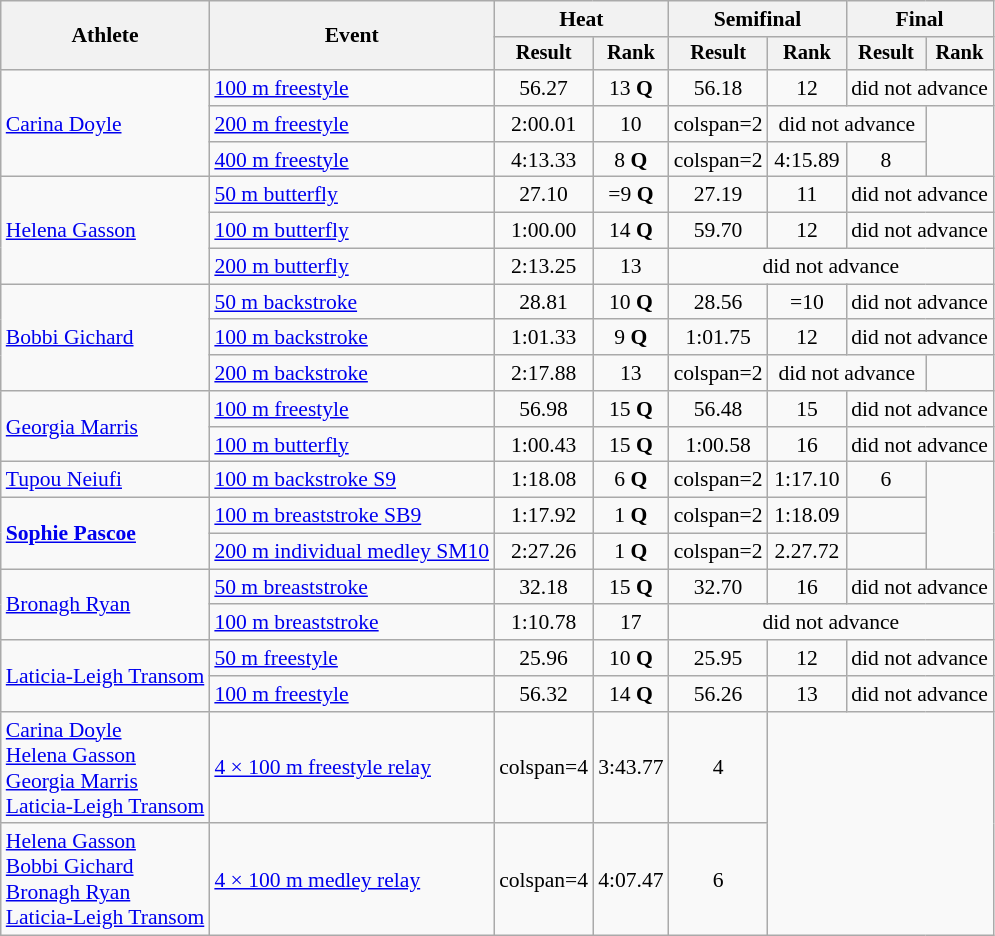<table class="wikitable" style="font-size:90%;text-align:center;">
<tr>
<th rowspan=2>Athlete</th>
<th rowspan=2>Event</th>
<th colspan=2>Heat</th>
<th colspan=2>Semifinal</th>
<th colspan=2>Final</th>
</tr>
<tr style="font-size:95%">
<th>Result</th>
<th>Rank</th>
<th>Result</th>
<th>Rank</th>
<th>Result</th>
<th>Rank</th>
</tr>
<tr>
<td style="text-align:left;" rowspan="3"><a href='#'>Carina Doyle</a></td>
<td style="text-align:left;"><a href='#'>100 m freestyle</a></td>
<td>56.27</td>
<td>13 <strong>Q</strong></td>
<td>56.18</td>
<td>12</td>
<td colspan=2>did not advance</td>
</tr>
<tr>
<td style="text-align:left;"><a href='#'>200 m freestyle</a></td>
<td>2:00.01</td>
<td>10</td>
<td>colspan=2 </td>
<td colspan=2>did not advance</td>
</tr>
<tr>
<td style="text-align:left;"><a href='#'>400 m freestyle</a></td>
<td>4:13.33</td>
<td>8 <strong>Q</strong></td>
<td>colspan=2 </td>
<td>4:15.89</td>
<td>8</td>
</tr>
<tr>
<td style="text-align:left;" rowspan="3"><a href='#'>Helena Gasson</a></td>
<td style="text-align:left;"><a href='#'>50 m butterfly</a></td>
<td>27.10</td>
<td>=9 <strong>Q</strong></td>
<td>27.19</td>
<td>11</td>
<td colspan=2>did not advance</td>
</tr>
<tr>
<td style="text-align:left;"><a href='#'>100 m butterfly</a></td>
<td>1:00.00</td>
<td>14 <strong>Q</strong></td>
<td>59.70</td>
<td>12</td>
<td colspan=2>did not advance</td>
</tr>
<tr>
<td style="text-align:left;"><a href='#'>200 m butterfly</a></td>
<td>2:13.25</td>
<td>13</td>
<td colspan=4>did not advance</td>
</tr>
<tr>
<td style="text-align:left;" rowspan="3"><a href='#'>Bobbi Gichard</a></td>
<td style="text-align:left;"><a href='#'>50 m backstroke</a></td>
<td>28.81</td>
<td>10 <strong>Q</strong></td>
<td>28.56</td>
<td>=10</td>
<td colspan=2>did not advance</td>
</tr>
<tr>
<td style="text-align:left;"><a href='#'>100 m backstroke</a></td>
<td>1:01.33</td>
<td>9 <strong>Q</strong></td>
<td>1:01.75</td>
<td>12</td>
<td colspan=2>did not advance</td>
</tr>
<tr>
<td style="text-align:left;"><a href='#'>200 m backstroke</a></td>
<td>2:17.88</td>
<td>13</td>
<td>colspan=2 </td>
<td colspan=2>did not advance</td>
</tr>
<tr>
<td style="text-align:left;" rowspan="2"><a href='#'>Georgia Marris</a></td>
<td style="text-align:left;"><a href='#'>100 m freestyle</a></td>
<td>56.98</td>
<td>15 <strong>Q</strong></td>
<td>56.48</td>
<td>15</td>
<td colspan=2>did not advance</td>
</tr>
<tr>
<td style="text-align:left;"><a href='#'>100 m butterfly</a></td>
<td>1:00.43</td>
<td>15 <strong>Q</strong></td>
<td>1:00.58</td>
<td>16</td>
<td colspan=2>did not advance</td>
</tr>
<tr>
<td style="text-align:left;"><a href='#'>Tupou Neiufi</a></td>
<td style="text-align:left;"><a href='#'>100 m backstroke S9</a></td>
<td>1:18.08</td>
<td>6 <strong>Q</strong></td>
<td>colspan=2 </td>
<td>1:17.10</td>
<td>6</td>
</tr>
<tr>
<td style="text-align:left;" rowspan="2"><strong><a href='#'>Sophie Pascoe</a></strong></td>
<td style="text-align:left;"><a href='#'>100 m breaststroke SB9</a></td>
<td>1:17.92</td>
<td>1 <strong>Q</strong></td>
<td>colspan=2 </td>
<td>1:18.09</td>
<td></td>
</tr>
<tr>
<td style="text-align:left;"><a href='#'>200 m individual medley SM10</a></td>
<td>2:27.26</td>
<td>1 <strong>Q</strong></td>
<td>colspan=2 </td>
<td>2.27.72</td>
<td></td>
</tr>
<tr>
<td style="text-align:left;" rowspan="2"><a href='#'>Bronagh Ryan</a></td>
<td style="text-align:left;"><a href='#'>50 m breaststroke</a></td>
<td>32.18</td>
<td>15 <strong>Q</strong></td>
<td>32.70</td>
<td>16</td>
<td colspan=2>did not advance</td>
</tr>
<tr>
<td style="text-align:left;"><a href='#'>100 m breaststroke</a></td>
<td>1:10.78</td>
<td>17</td>
<td colspan=4>did not advance</td>
</tr>
<tr>
<td style="text-align:left;" rowspan="2"><a href='#'>Laticia-Leigh Transom</a></td>
<td style="text-align:left;"><a href='#'>50 m freestyle</a></td>
<td>25.96</td>
<td>10 <strong>Q</strong></td>
<td>25.95</td>
<td>12</td>
<td colspan=2>did not advance</td>
</tr>
<tr>
<td style="text-align:left;"><a href='#'>100 m freestyle</a></td>
<td>56.32</td>
<td>14 <strong>Q</strong></td>
<td>56.26</td>
<td>13</td>
<td colspan=2>did not advance</td>
</tr>
<tr>
<td style="text-align:left;"><a href='#'>Carina Doyle</a><br><a href='#'>Helena Gasson</a><br><a href='#'>Georgia Marris</a><br><a href='#'>Laticia-Leigh Transom</a></td>
<td style="text-align:left;"><a href='#'>4 × 100 m freestyle relay</a></td>
<td>colspan=4 </td>
<td>3:43.77</td>
<td>4</td>
</tr>
<tr>
<td style="text-align:left;"><a href='#'>Helena Gasson</a><br><a href='#'>Bobbi Gichard</a><br><a href='#'>Bronagh Ryan</a><br><a href='#'>Laticia-Leigh Transom</a></td>
<td style="text-align:left;"><a href='#'>4 × 100 m medley relay</a></td>
<td>colspan=4 </td>
<td>4:07.47</td>
<td>6</td>
</tr>
</table>
